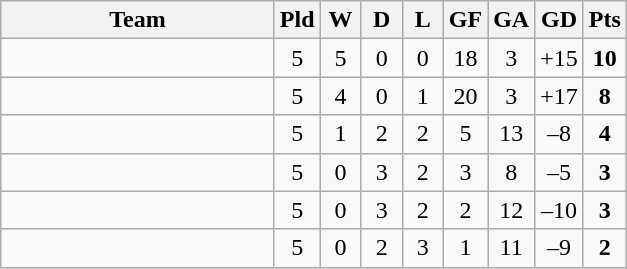<table class=wikitable style="text-align:center">
<tr>
<th width="175">Team</th>
<th width="20">Pld</th>
<th width="20">W</th>
<th width="20">D</th>
<th width="20">L</th>
<th width="20">GF</th>
<th width="20">GA</th>
<th width="20">GD</th>
<th width="20">Pts</th>
</tr>
<tr>
<td align=left></td>
<td>5</td>
<td>5</td>
<td>0</td>
<td>0</td>
<td>18</td>
<td>3</td>
<td>+15</td>
<td><strong>10</strong></td>
</tr>
<tr>
<td align=left></td>
<td>5</td>
<td>4</td>
<td>0</td>
<td>1</td>
<td>20</td>
<td>3</td>
<td>+17</td>
<td><strong>8</strong></td>
</tr>
<tr>
<td align=left></td>
<td>5</td>
<td>1</td>
<td>2</td>
<td>2</td>
<td>5</td>
<td>13</td>
<td>–8</td>
<td><strong>4</strong></td>
</tr>
<tr>
<td align=left></td>
<td>5</td>
<td>0</td>
<td>3</td>
<td>2</td>
<td>3</td>
<td>8</td>
<td>–5</td>
<td><strong>3</strong></td>
</tr>
<tr>
<td align=left></td>
<td>5</td>
<td>0</td>
<td>3</td>
<td>2</td>
<td>2</td>
<td>12</td>
<td>–10</td>
<td><strong>3</strong></td>
</tr>
<tr>
<td align=left></td>
<td>5</td>
<td>0</td>
<td>2</td>
<td>3</td>
<td>1</td>
<td>11</td>
<td>–9</td>
<td><strong>2</strong></td>
</tr>
</table>
